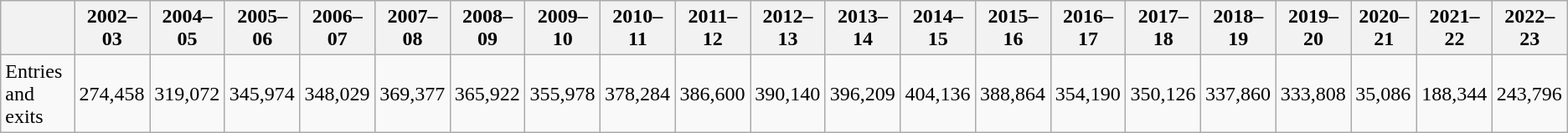<table class="wikitable">
<tr>
<th></th>
<th>2002–03</th>
<th>2004–05</th>
<th>2005–06</th>
<th>2006–07</th>
<th>2007–08</th>
<th>2008–09</th>
<th>2009–10</th>
<th>2010–11</th>
<th>2011–12</th>
<th>2012–13</th>
<th>2013–14</th>
<th>2014–15</th>
<th>2015–16</th>
<th>2016–17</th>
<th>2017–18</th>
<th>2018–19</th>
<th>2019–20</th>
<th>2020–21</th>
<th>2021–22</th>
<th>2022–23</th>
</tr>
<tr>
<td>Entries and exits</td>
<td>274,458</td>
<td>319,072</td>
<td>345,974</td>
<td>348,029</td>
<td>369,377</td>
<td>365,922</td>
<td>355,978</td>
<td>378,284</td>
<td>386,600</td>
<td>390,140</td>
<td>396,209</td>
<td>404,136</td>
<td>388,864</td>
<td>354,190</td>
<td>350,126</td>
<td>337,860</td>
<td>333,808</td>
<td>35,086</td>
<td>188,344</td>
<td>243,796</td>
</tr>
</table>
